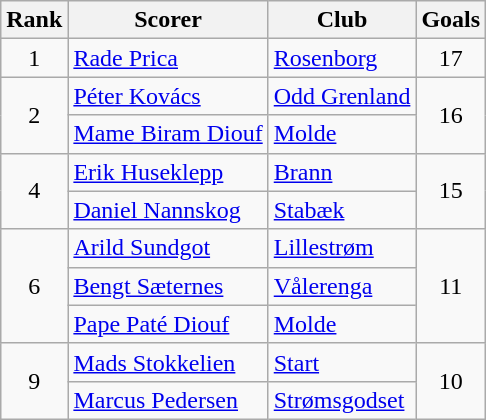<table class="wikitable" style="text-align:center">
<tr>
<th>Rank</th>
<th>Scorer</th>
<th>Club</th>
<th>Goals</th>
</tr>
<tr>
<td>1</td>
<td align="left"> <a href='#'>Rade Prica</a></td>
<td align="left"><a href='#'>Rosenborg</a></td>
<td>17</td>
</tr>
<tr>
<td rowspan="2">2</td>
<td align="left"> <a href='#'>Péter Kovács</a></td>
<td align="left"><a href='#'>Odd Grenland</a></td>
<td rowspan="2">16</td>
</tr>
<tr>
<td align="left"> <a href='#'>Mame Biram Diouf</a></td>
<td align="left"><a href='#'>Molde</a></td>
</tr>
<tr>
<td rowspan="2">4</td>
<td align="left"> <a href='#'>Erik Huseklepp</a></td>
<td align="left"><a href='#'>Brann</a></td>
<td rowspan="2">15</td>
</tr>
<tr>
<td align="left"> <a href='#'>Daniel Nannskog</a></td>
<td align="left"><a href='#'>Stabæk</a></td>
</tr>
<tr>
<td rowspan="3">6</td>
<td align="left"> <a href='#'>Arild Sundgot</a></td>
<td align="left"><a href='#'>Lillestrøm</a></td>
<td rowspan="3">11</td>
</tr>
<tr>
<td align="left"> <a href='#'>Bengt Sæternes</a></td>
<td align="left"><a href='#'>Vålerenga</a></td>
</tr>
<tr>
<td align="left"> <a href='#'>Pape Paté Diouf</a></td>
<td align="left"><a href='#'>Molde</a></td>
</tr>
<tr>
<td rowspan="2">9</td>
<td align="left"> <a href='#'>Mads Stokkelien</a></td>
<td align="left"><a href='#'>Start</a></td>
<td rowspan="2">10</td>
</tr>
<tr>
<td align="left"> <a href='#'>Marcus Pedersen</a></td>
<td align="left"><a href='#'>Strømsgodset</a></td>
</tr>
</table>
